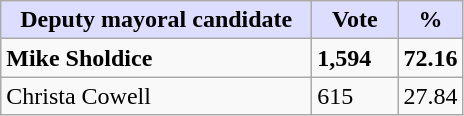<table class="wikitable">
<tr>
<th style="background:#ddf; width:200px;">Deputy mayoral candidate</th>
<th style="background:#ddf; width:50px;">Vote</th>
<th style="background:#ddf; width:30px;">%</th>
</tr>
<tr>
<td><strong>Mike Sholdice</strong></td>
<td><strong>1,594</strong></td>
<td><strong>72.16</strong></td>
</tr>
<tr>
<td>Christa Cowell</td>
<td>615</td>
<td>27.84</td>
</tr>
</table>
